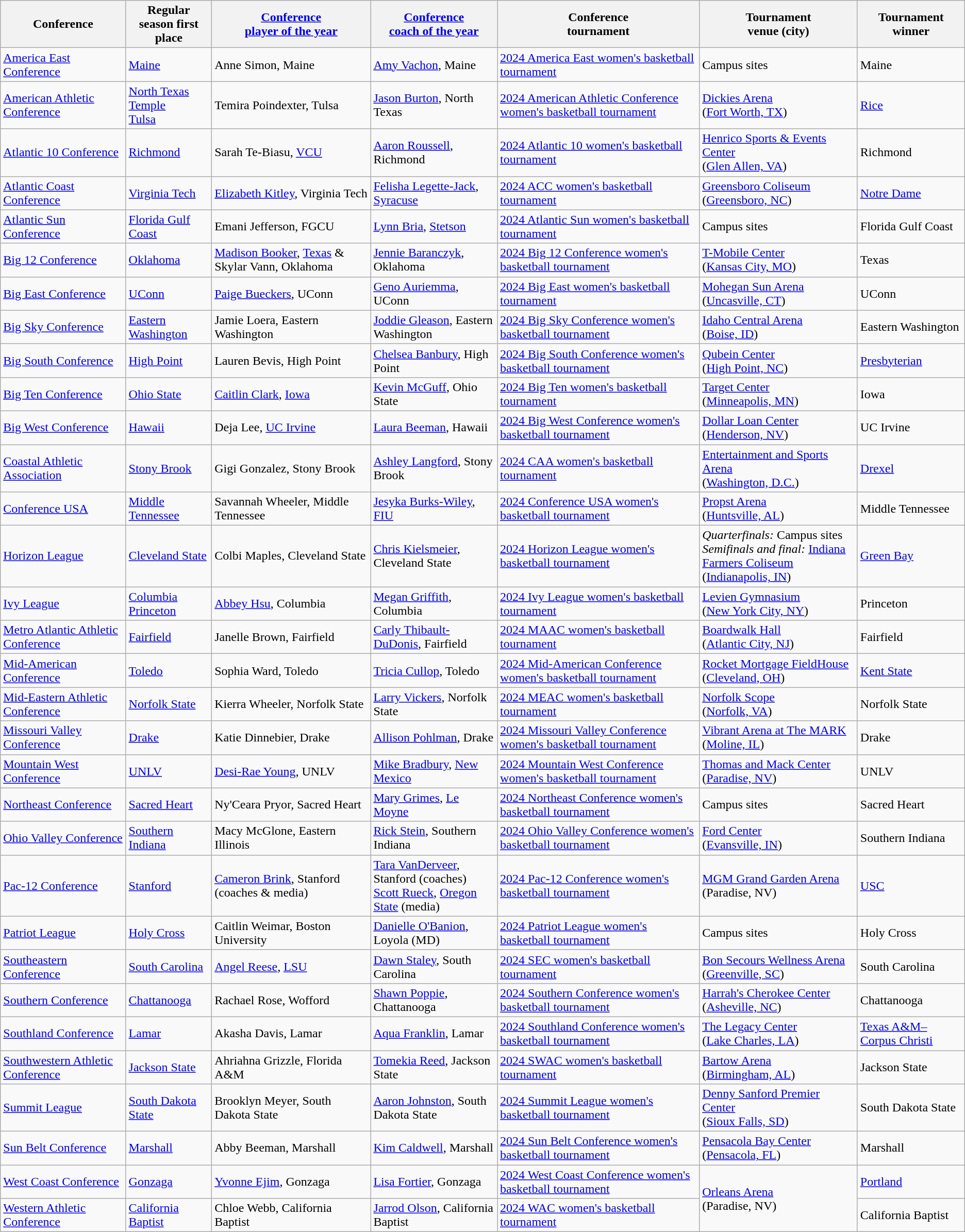<table class="wikitable">
<tr>
<th>Conference</th>
<th>Regular<br>season first place</th>
<th><a href='#'>Conference<br>player of the year</a></th>
<th><a href='#'>Conference<br>coach of the year</a></th>
<th>Conference<br>tournament</th>
<th>Tournament<br>venue (city)</th>
<th>Tournament<br>winner</th>
</tr>
<tr>
<td><a href='#'>America East Conference</a></td>
<td><a href='#'>Maine</a></td>
<td>Anne Simon, Maine</td>
<td><a href='#'>Amy Vachon</a>, Maine</td>
<td><a href='#'>2024 America East women's basketball tournament</a></td>
<td>Campus sites</td>
<td>Maine</td>
</tr>
<tr>
<td><a href='#'>American Athletic Conference</a></td>
<td><a href='#'>North Texas</a><br><a href='#'>Temple</a><br><a href='#'>Tulsa</a></td>
<td>Temira Poindexter, Tulsa</td>
<td><a href='#'>Jason Burton</a>, North Texas</td>
<td><a href='#'>2024 American Athletic Conference women's basketball tournament</a></td>
<td><a href='#'>Dickies Arena</a><br>(<a href='#'>Fort Worth, TX</a>)</td>
<td><a href='#'>Rice</a></td>
</tr>
<tr>
<td><a href='#'>Atlantic 10 Conference</a></td>
<td><a href='#'>Richmond</a></td>
<td>Sarah Te-Biasu, <a href='#'>VCU</a></td>
<td><a href='#'>Aaron Roussell</a>, Richmond</td>
<td><a href='#'>2024 Atlantic 10 women's basketball tournament</a></td>
<td><a href='#'>Henrico Sports & Events Center</a><br>(<a href='#'>Glen Allen, VA</a>)</td>
<td>Richmond</td>
</tr>
<tr>
<td><a href='#'>Atlantic Coast Conference</a></td>
<td><a href='#'>Virginia Tech</a></td>
<td><a href='#'>Elizabeth Kitley</a>, Virginia Tech</td>
<td><a href='#'>Felisha Legette-Jack</a>, <a href='#'>Syracuse</a></td>
<td><a href='#'>2024 ACC women's basketball tournament</a></td>
<td><a href='#'>Greensboro Coliseum</a><br>(<a href='#'>Greensboro, NC</a>)</td>
<td><a href='#'>Notre Dame</a></td>
</tr>
<tr>
<td><a href='#'>Atlantic Sun Conference</a></td>
<td><a href='#'>Florida Gulf Coast</a></td>
<td>Emani Jefferson, FGCU</td>
<td><a href='#'>Lynn Bria</a>, <a href='#'>Stetson</a></td>
<td><a href='#'>2024 Atlantic Sun women's basketball tournament</a></td>
<td>Campus sites</td>
<td>Florida Gulf Coast</td>
</tr>
<tr>
<td><a href='#'>Big 12 Conference</a></td>
<td><a href='#'>Oklahoma</a></td>
<td><a href='#'>Madison Booker</a>, <a href='#'>Texas</a> & Skylar Vann, Oklahoma</td>
<td><a href='#'>Jennie Baranczyk</a>, Oklahoma</td>
<td><a href='#'>2024 Big 12 Conference women's basketball tournament</a></td>
<td><a href='#'>T-Mobile Center</a><br>(<a href='#'>Kansas City, MO</a>)</td>
<td>Texas</td>
</tr>
<tr>
<td><a href='#'>Big East Conference</a></td>
<td><a href='#'>UConn</a></td>
<td><a href='#'>Paige Bueckers</a>, UConn</td>
<td><a href='#'>Geno Auriemma</a>, UConn</td>
<td><a href='#'>2024 Big East women's basketball tournament</a></td>
<td><a href='#'>Mohegan Sun Arena</a><br>(<a href='#'>Uncasville, CT</a>)</td>
<td>UConn</td>
</tr>
<tr>
<td><a href='#'>Big Sky Conference</a></td>
<td><a href='#'>Eastern Washington</a></td>
<td>Jamie Loera, Eastern Washington</td>
<td><a href='#'>Joddie Gleason</a>, Eastern Washington</td>
<td><a href='#'>2024 Big Sky Conference women's basketball tournament</a></td>
<td><a href='#'>Idaho Central Arena</a><br>(<a href='#'>Boise, ID</a>)</td>
<td>Eastern Washington</td>
</tr>
<tr>
<td><a href='#'>Big South Conference</a></td>
<td><a href='#'>High Point</a></td>
<td>Lauren Bevis, High Point</td>
<td><a href='#'>Chelsea Banbury</a>, High Point</td>
<td><a href='#'>2024 Big South Conference women's basketball tournament</a></td>
<td><a href='#'>Qubein Center</a><br>(<a href='#'>High Point, NC</a>)</td>
<td><a href='#'>Presbyterian</a></td>
</tr>
<tr>
<td><a href='#'>Big Ten Conference</a></td>
<td><a href='#'>Ohio State</a></td>
<td><a href='#'>Caitlin Clark</a>, <a href='#'>Iowa</a></td>
<td><a href='#'>Kevin McGuff</a>, Ohio State</td>
<td><a href='#'>2024 Big Ten women's basketball tournament</a></td>
<td><a href='#'>Target Center</a><br>(<a href='#'>Minneapolis, MN</a>)</td>
<td>Iowa</td>
</tr>
<tr>
<td><a href='#'>Big West Conference</a></td>
<td><a href='#'>Hawaii</a></td>
<td>Deja Lee, <a href='#'>UC Irvine</a></td>
<td><a href='#'>Laura Beeman</a>, Hawaii</td>
<td><a href='#'>2024 Big West Conference women's basketball tournament</a></td>
<td><a href='#'>Dollar Loan Center</a><br>(<a href='#'>Henderson, NV</a>)</td>
<td>UC Irvine</td>
</tr>
<tr>
<td><a href='#'>Coastal Athletic Association</a></td>
<td><a href='#'>Stony Brook</a></td>
<td>Gigi Gonzalez, Stony Brook</td>
<td><a href='#'>Ashley Langford</a>, Stony Brook</td>
<td><a href='#'>2024 CAA women's basketball tournament</a></td>
<td><a href='#'>Entertainment and Sports Arena</a><br>(<a href='#'>Washington, D.C.</a>)</td>
<td><a href='#'>Drexel</a></td>
</tr>
<tr>
<td><a href='#'>Conference USA</a></td>
<td><a href='#'>Middle Tennessee</a></td>
<td>Savannah Wheeler, Middle Tennessee</td>
<td><a href='#'>Jesyka Burks-Wiley</a>, <a href='#'>FIU</a></td>
<td><a href='#'>2024 Conference USA women's basketball tournament</a></td>
<td><a href='#'>Propst Arena</a><br>(<a href='#'>Huntsville, AL</a>)</td>
<td>Middle Tennessee</td>
</tr>
<tr>
<td><a href='#'>Horizon League</a></td>
<td><a href='#'>Cleveland State</a></td>
<td>Colbi Maples, Cleveland State</td>
<td><a href='#'>Chris Kielsmeier</a>, Cleveland State</td>
<td><a href='#'>2024 Horizon League women's basketball tournament</a></td>
<td><em>Quarterfinals:</em> Campus sites<br><em>Semifinals and final:</em> <a href='#'>Indiana Farmers Coliseum</a><br>(<a href='#'>Indianapolis, IN</a>)</td>
<td><a href='#'>Green Bay</a></td>
</tr>
<tr>
<td><a href='#'>Ivy League</a></td>
<td><a href='#'>Columbia</a><br><a href='#'>Princeton</a></td>
<td><a href='#'>Abbey Hsu</a>, Columbia</td>
<td><a href='#'>Megan Griffith</a>, Columbia</td>
<td><a href='#'>2024 Ivy League women's basketball tournament</a></td>
<td><a href='#'>Levien Gymnasium</a><br>(<a href='#'>New York City, NY</a>)</td>
<td>Princeton</td>
</tr>
<tr>
<td><a href='#'>Metro Atlantic Athletic Conference</a></td>
<td><a href='#'>Fairfield</a></td>
<td>Janelle Brown, Fairfield</td>
<td><a href='#'>Carly Thibault-DuDonis</a>, Fairfield</td>
<td><a href='#'>2024 MAAC women's basketball tournament</a></td>
<td><a href='#'>Boardwalk Hall</a><br>(<a href='#'>Atlantic City, NJ</a>)</td>
<td>Fairfield</td>
</tr>
<tr>
<td><a href='#'>Mid-American Conference</a></td>
<td><a href='#'>Toledo</a></td>
<td>Sophia Ward, Toledo</td>
<td><a href='#'>Tricia Cullop</a>, Toledo</td>
<td><a href='#'>2024 Mid-American Conference women's basketball tournament</a></td>
<td><a href='#'>Rocket Mortgage FieldHouse</a><br>(<a href='#'>Cleveland, OH</a>)</td>
<td><a href='#'>Kent State</a></td>
</tr>
<tr>
<td><a href='#'>Mid-Eastern Athletic Conference</a></td>
<td><a href='#'>Norfolk State</a></td>
<td>Kierra Wheeler, Norfolk State</td>
<td><a href='#'>Larry Vickers</a>, Norfolk State</td>
<td><a href='#'>2024 MEAC women's basketball tournament</a></td>
<td><a href='#'>Norfolk Scope</a><br>(<a href='#'>Norfolk, VA</a>)</td>
<td>Norfolk State</td>
</tr>
<tr>
<td><a href='#'>Missouri Valley Conference</a></td>
<td><a href='#'>Drake</a></td>
<td>Katie Dinnebier, Drake</td>
<td><a href='#'>Allison Pohlman</a>, Drake</td>
<td><a href='#'>2024 Missouri Valley Conference women's basketball tournament</a></td>
<td><a href='#'>Vibrant Arena at The MARK</a><br>(<a href='#'>Moline, IL</a>)</td>
<td>Drake</td>
</tr>
<tr>
<td><a href='#'>Mountain West Conference</a></td>
<td><a href='#'>UNLV</a></td>
<td><a href='#'>Desi-Rae Young</a>, UNLV</td>
<td><a href='#'>Mike Bradbury</a>, <a href='#'>New Mexico</a></td>
<td><a href='#'>2024 Mountain West Conference women's basketball tournament</a></td>
<td><a href='#'>Thomas and Mack Center</a><br>(<a href='#'>Paradise, NV</a>)</td>
<td>UNLV</td>
</tr>
<tr>
<td><a href='#'>Northeast Conference</a></td>
<td><a href='#'>Sacred Heart</a></td>
<td>Ny'Ceara Pryor, Sacred Heart</td>
<td><a href='#'>Mary Grimes</a>, <a href='#'>Le Moyne</a></td>
<td><a href='#'>2024 Northeast Conference women's basketball tournament</a></td>
<td>Campus sites</td>
<td>Sacred Heart</td>
</tr>
<tr>
<td><a href='#'>Ohio Valley Conference</a></td>
<td><a href='#'>Southern Indiana</a></td>
<td>Macy McGlone, Eastern Illinois</td>
<td><a href='#'>Rick Stein</a>, Southern Indiana</td>
<td><a href='#'>2024 Ohio Valley Conference women's basketball tournament</a></td>
<td><a href='#'>Ford Center</a><br>(<a href='#'>Evansville, IN</a>)</td>
<td>Southern Indiana</td>
</tr>
<tr>
<td><a href='#'>Pac-12 Conference</a></td>
<td><a href='#'>Stanford</a></td>
<td><a href='#'>Cameron Brink</a>, Stanford (coaches & media)</td>
<td><a href='#'>Tara VanDerveer</a>, Stanford (coaches)<br><a href='#'>Scott Rueck</a>, <a href='#'>Oregon State</a> (media)</td>
<td><a href='#'>2024 Pac-12 Conference women's basketball tournament</a></td>
<td><a href='#'>MGM Grand Garden Arena</a><br>(Paradise, NV)</td>
<td><a href='#'>USC</a></td>
</tr>
<tr>
<td><a href='#'>Patriot League</a></td>
<td><a href='#'>Holy Cross</a></td>
<td>Caitlin Weimar, Boston University</td>
<td><a href='#'>Danielle O'Banion</a>, Loyola (MD)</td>
<td><a href='#'>2024 Patriot League women's basketball tournament</a></td>
<td>Campus sites</td>
<td>Holy Cross</td>
</tr>
<tr>
<td><a href='#'>Southeastern Conference</a></td>
<td><a href='#'>South Carolina</a></td>
<td><a href='#'>Angel Reese</a>, <a href='#'>LSU</a></td>
<td><a href='#'>Dawn Staley</a>, South Carolina</td>
<td><a href='#'>2024 SEC women's basketball tournament</a></td>
<td><a href='#'>Bon Secours Wellness Arena</a><br>(<a href='#'>Greenville, SC</a>)</td>
<td>South Carolina</td>
</tr>
<tr>
<td><a href='#'>Southern Conference</a></td>
<td><a href='#'>Chattanooga</a></td>
<td>Rachael Rose, Wofford</td>
<td><a href='#'>Shawn Poppie</a>, Chattanooga</td>
<td><a href='#'>2024 Southern Conference women's basketball tournament</a></td>
<td><a href='#'>Harrah's Cherokee Center</a><br>(<a href='#'>Asheville, NC</a>)</td>
<td>Chattanooga</td>
</tr>
<tr>
<td><a href='#'>Southland Conference</a></td>
<td><a href='#'>Lamar</a></td>
<td>Akasha Davis, Lamar</td>
<td><a href='#'>Aqua Franklin</a>, Lamar</td>
<td><a href='#'>2024 Southland Conference women's basketball tournament</a></td>
<td><a href='#'>The Legacy Center</a><br>(<a href='#'>Lake Charles, LA</a>)</td>
<td><a href='#'>Texas A&M–Corpus Christi</a></td>
</tr>
<tr>
<td><a href='#'>Southwestern Athletic Conference</a></td>
<td><a href='#'>Jackson State</a></td>
<td>Ahriahna Grizzle, Florida A&M</td>
<td><a href='#'>Tomekia Reed</a>, Jackson State</td>
<td><a href='#'>2024 SWAC women's basketball tournament</a></td>
<td><a href='#'>Bartow Arena</a><br>(<a href='#'>Birmingham, AL</a>)</td>
<td>Jackson State</td>
</tr>
<tr>
<td><a href='#'>Summit League</a></td>
<td><a href='#'>South Dakota State</a></td>
<td>Brooklyn Meyer, South Dakota State</td>
<td><a href='#'>Aaron Johnston</a>, South Dakota State</td>
<td><a href='#'>2024 Summit League women's basketball tournament</a></td>
<td><a href='#'>Denny Sanford Premier Center</a><br>(<a href='#'>Sioux Falls, SD</a>)</td>
<td>South Dakota State</td>
</tr>
<tr>
<td><a href='#'>Sun Belt Conference</a></td>
<td><a href='#'>Marshall</a></td>
<td>Abby Beeman, Marshall</td>
<td><a href='#'>Kim Caldwell</a>, Marshall</td>
<td><a href='#'>2024 Sun Belt Conference women's basketball tournament</a></td>
<td><a href='#'>Pensacola Bay Center</a><br>(<a href='#'>Pensacola, FL</a>)</td>
<td>Marshall</td>
</tr>
<tr>
<td><a href='#'>West Coast Conference</a></td>
<td><a href='#'>Gonzaga</a></td>
<td><a href='#'>Yvonne Ejim</a>, Gonzaga</td>
<td><a href='#'>Lisa Fortier</a>, Gonzaga</td>
<td><a href='#'>2024 West Coast Conference women's basketball tournament</a></td>
<td rowspan=2><a href='#'>Orleans Arena</a><br>(Paradise, NV)</td>
<td><a href='#'>Portland</a></td>
</tr>
<tr>
<td><a href='#'>Western Athletic Conference</a></td>
<td><a href='#'>California Baptist</a></td>
<td>Chloe Webb, California Baptist</td>
<td><a href='#'>Jarrod Olson</a>, California Baptist</td>
<td><a href='#'>2024 WAC women's basketball tournament</a></td>
<td>California Baptist</td>
</tr>
</table>
